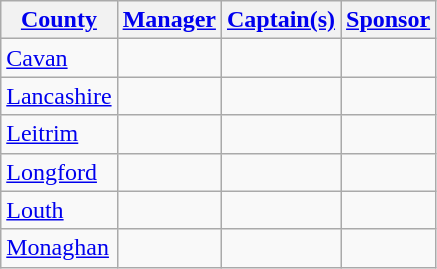<table class="wikitable sortable" style="text-align:center">
<tr>
<th><a href='#'>County</a></th>
<th><a href='#'>Manager</a></th>
<th><a href='#'>Captain(s)</a></th>
<th><a href='#'>Sponsor</a></th>
</tr>
<tr>
<td style="text-align:left"> <a href='#'>Cavan</a></td>
<td></td>
<td></td>
<td></td>
</tr>
<tr>
<td style="text-align:left"> <a href='#'>Lancashire</a></td>
<td></td>
<td></td>
<td></td>
</tr>
<tr>
<td style="text-align:left"> <a href='#'>Leitrim</a></td>
<td></td>
<td></td>
<td></td>
</tr>
<tr>
<td style="text-align:left"> <a href='#'>Longford</a></td>
<td></td>
<td></td>
<td></td>
</tr>
<tr>
<td style="text-align:left"><a href='#'>Louth</a></td>
<td></td>
<td></td>
<td></td>
</tr>
<tr>
<td style="text-align:left"> <a href='#'>Monaghan</a></td>
<td></td>
<td></td>
<td></td>
</tr>
</table>
